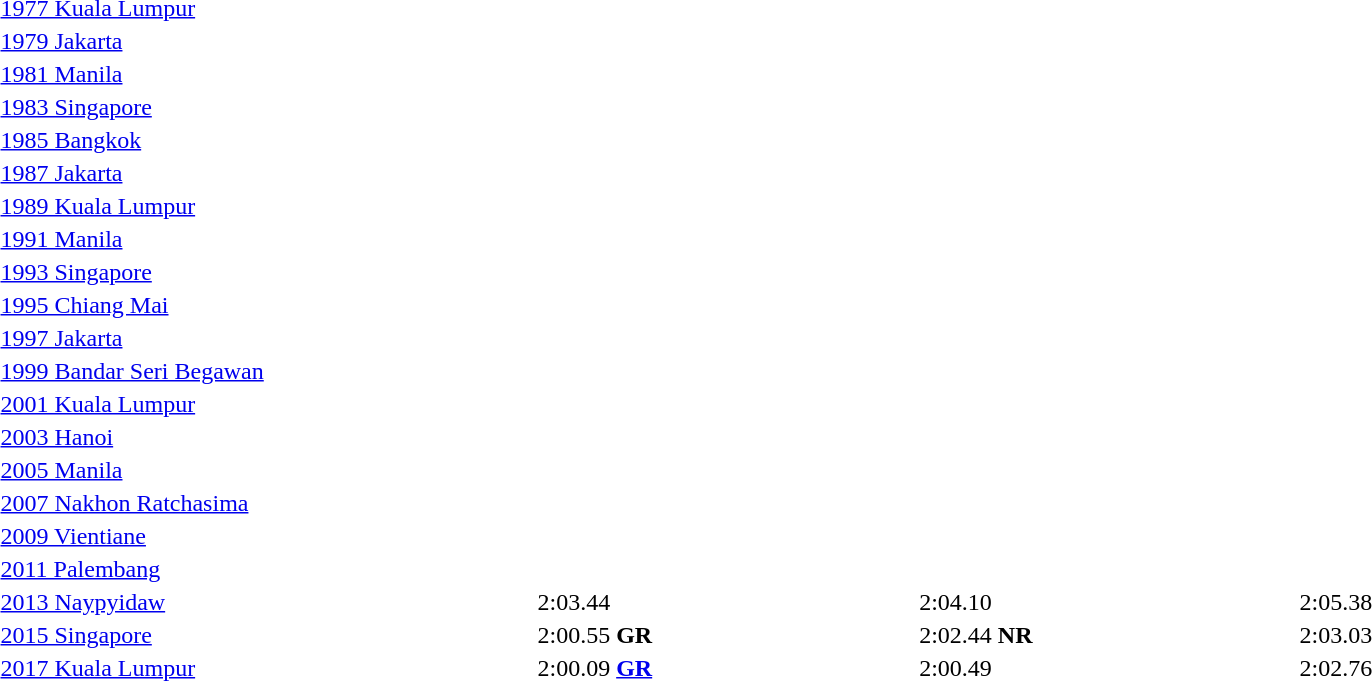<table>
<tr>
<td width=180><a href='#'>1977 Kuala Lumpur</a> <br> </td>
<td width=170></td>
<td></td>
<td width=170></td>
<td></td>
<td width=170></td>
<td></td>
</tr>
<tr>
<td><a href='#'>1979 Jakarta</a> <br> </td>
<td></td>
<td></td>
<td></td>
<td></td>
<td></td>
<td></td>
</tr>
<tr>
<td><a href='#'>1981 Manila</a> <br> </td>
<td></td>
<td></td>
<td></td>
<td></td>
<td></td>
<td></td>
</tr>
<tr>
<td><a href='#'>1983 Singapore</a> <br> </td>
<td></td>
<td></td>
<td></td>
<td></td>
<td></td>
<td></td>
</tr>
<tr>
<td><a href='#'>1985 Bangkok</a> <br> </td>
<td></td>
<td></td>
<td></td>
<td></td>
<td></td>
<td></td>
</tr>
<tr>
<td><a href='#'>1987 Jakarta</a> <br> </td>
<td></td>
<td></td>
<td></td>
<td></td>
<td></td>
<td></td>
</tr>
<tr>
<td><a href='#'>1989 Kuala Lumpur</a> <br> </td>
<td></td>
<td></td>
<td></td>
<td></td>
<td></td>
<td></td>
</tr>
<tr>
<td><a href='#'>1991 Manila</a> <br> </td>
<td></td>
<td></td>
<td></td>
<td></td>
<td></td>
<td></td>
</tr>
<tr>
<td><a href='#'>1993 Singapore</a> <br> </td>
<td></td>
<td></td>
<td></td>
<td></td>
<td></td>
<td></td>
</tr>
<tr>
<td><a href='#'>1995 Chiang Mai</a> <br> </td>
<td></td>
<td></td>
<td></td>
<td></td>
<td></td>
<td></td>
</tr>
<tr>
<td><a href='#'>1997 Jakarta</a> <br> </td>
<td></td>
<td></td>
<td></td>
<td></td>
<td></td>
<td></td>
</tr>
<tr>
<td><a href='#'>1999 Bandar Seri Begawan</a> <br> </td>
<td></td>
<td></td>
<td></td>
<td></td>
<td></td>
<td></td>
</tr>
<tr>
<td><a href='#'>2001 Kuala Lumpur</a> <br> </td>
<td></td>
<td></td>
<td></td>
<td></td>
<td></td>
<td></td>
</tr>
<tr>
<td><a href='#'>2003 Hanoi</a> <br> </td>
<td></td>
<td></td>
<td></td>
<td></td>
<td></td>
<td></td>
</tr>
<tr>
<td><a href='#'>2005 Manila</a> <br> </td>
<td></td>
<td></td>
<td></td>
<td></td>
<td></td>
<td></td>
</tr>
<tr>
<td><a href='#'>2007 Nakhon Ratchasima</a> <br> </td>
<td></td>
<td></td>
<td></td>
<td></td>
<td></td>
<td></td>
</tr>
<tr>
<td><a href='#'>2009 Vientiane</a> <br> </td>
<td></td>
<td></td>
<td></td>
<td></td>
<td></td>
<td></td>
</tr>
<tr>
<td><a href='#'>2011 Palembang</a> <br> </td>
<td></td>
<td></td>
<td></td>
<td></td>
<td></td>
<td></td>
</tr>
<tr>
<td><a href='#'>2013 Naypyidaw</a> <br> </td>
<td></td>
<td>2:03.44</td>
<td></td>
<td>2:04.10</td>
<td></td>
<td>2:05.38</td>
</tr>
<tr>
<td><a href='#'>2015 Singapore</a> <br> </td>
<td></td>
<td>2:00.55 <strong>GR</strong></td>
<td></td>
<td>2:02.44 <strong>NR</strong></td>
<td></td>
<td>2:03.03</td>
</tr>
<tr>
<td><a href='#'>2017 Kuala Lumpur</a> <br> </td>
<td></td>
<td>2:00.09 <strong><a href='#'>GR</a></strong></td>
<td></td>
<td>2:00.49</td>
<td></td>
<td>2:02.76</td>
</tr>
<tr>
</tr>
</table>
